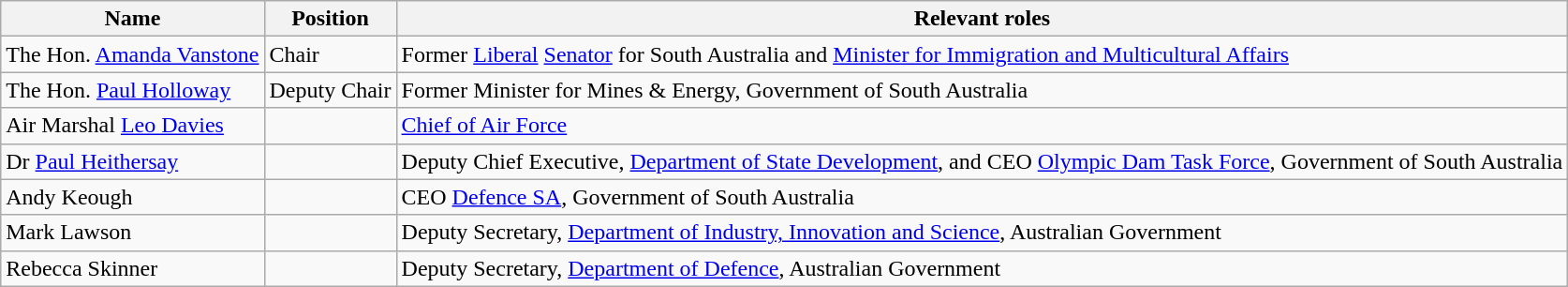<table class="wikitable">
<tr>
<th>Name</th>
<th>Position</th>
<th>Relevant roles</th>
</tr>
<tr>
<td>The Hon. <a href='#'>Amanda Vanstone</a></td>
<td>Chair</td>
<td>Former <a href='#'>Liberal</a> <a href='#'>Senator</a> for South Australia and <a href='#'>Minister for Immigration and Multicultural Affairs</a></td>
</tr>
<tr>
<td>The Hon. <a href='#'>Paul Holloway</a></td>
<td>Deputy Chair</td>
<td>Former Minister for Mines & Energy, Government of South Australia</td>
</tr>
<tr>
<td>Air Marshal <a href='#'>Leo Davies</a> </td>
<td></td>
<td><a href='#'>Chief of Air Force</a></td>
</tr>
<tr>
<td>Dr <a href='#'>Paul Heithersay</a> </td>
<td></td>
<td>Deputy Chief Executive, <a href='#'>Department of State Development</a>, and CEO <a href='#'>Olympic Dam Task Force</a>, Government of South Australia</td>
</tr>
<tr>
<td>Andy Keough </td>
<td></td>
<td>CEO <a href='#'>Defence SA</a>, Government of South Australia</td>
</tr>
<tr>
<td>Mark Lawson</td>
<td></td>
<td>Deputy Secretary, <a href='#'>Department of Industry, Innovation and Science</a>, Australian Government</td>
</tr>
<tr>
<td>Rebecca Skinner</td>
<td></td>
<td>Deputy Secretary, <a href='#'>Department of Defence</a>, Australian Government</td>
</tr>
</table>
